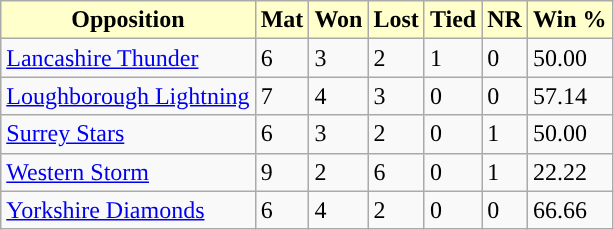<table class="wikitable sortable">
<tr>
<th style="background:#ffc;">Opposition</th>
<th style="background:#ffc;">Mat</th>
<th style="background:#ffc;">Won</th>
<th style="background:#ffc;">Lost</th>
<th style="background:#ffc;">Tied</th>
<th style="background:#ffc;">NR</th>
<th style="background:#ffc;">Win %</th>
</tr>
<tr>
<td><a href='#'>Lancashire Thunder</a></td>
<td>6</td>
<td>3</td>
<td>2</td>
<td>1</td>
<td>0</td>
<td>50.00</td>
</tr>
<tr>
<td><a href='#'>Loughborough Lightning</a></td>
<td>7</td>
<td>4</td>
<td>3</td>
<td>0</td>
<td>0</td>
<td>57.14</td>
</tr>
<tr>
<td><a href='#'>Surrey Stars</a></td>
<td>6</td>
<td>3</td>
<td>2</td>
<td>0</td>
<td>1</td>
<td>50.00</td>
</tr>
<tr>
<td><a href='#'>Western Storm</a></td>
<td>9</td>
<td>2</td>
<td>6</td>
<td>0</td>
<td>1</td>
<td>22.22</td>
</tr>
<tr>
<td><a href='#'>Yorkshire Diamonds</a></td>
<td>6</td>
<td>4</td>
<td>2</td>
<td>0</td>
<td>0</td>
<td>66.66</td>
</tr>
</table>
